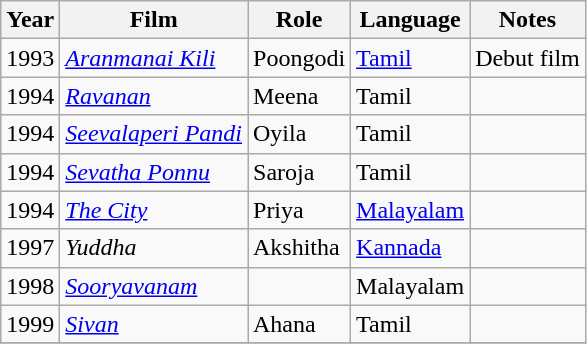<table class="wikitable sortable">
<tr>
<th>Year</th>
<th>Film</th>
<th>Role</th>
<th>Language</th>
<th class="unsortable">Notes</th>
</tr>
<tr>
<td>1993</td>
<td><em><a href='#'>Aranmanai Kili</a></em></td>
<td>Poongodi</td>
<td><a href='#'>Tamil</a></td>
<td>Debut film</td>
</tr>
<tr>
<td>1994</td>
<td><em><a href='#'>Ravanan</a></em></td>
<td>Meena</td>
<td>Tamil</td>
<td></td>
</tr>
<tr>
<td>1994</td>
<td><em><a href='#'>Seevalaperi Pandi</a></em></td>
<td>Oyila</td>
<td>Tamil</td>
<td></td>
</tr>
<tr>
<td>1994</td>
<td><em><a href='#'>Sevatha Ponnu</a></em></td>
<td>Saroja</td>
<td>Tamil</td>
<td></td>
</tr>
<tr>
<td>1994</td>
<td><em><a href='#'>The City</a></em></td>
<td>Priya</td>
<td><a href='#'>Malayalam</a></td>
<td></td>
</tr>
<tr>
<td>1997</td>
<td><em>Yuddha</em></td>
<td>Akshitha</td>
<td><a href='#'>Kannada</a></td>
<td></td>
</tr>
<tr>
<td>1998</td>
<td><em><a href='#'>Sooryavanam</a></em></td>
<td></td>
<td>Malayalam</td>
<td></td>
</tr>
<tr>
<td>1999</td>
<td><em><a href='#'>Sivan</a></em></td>
<td>Ahana</td>
<td>Tamil</td>
<td></td>
</tr>
<tr>
</tr>
</table>
